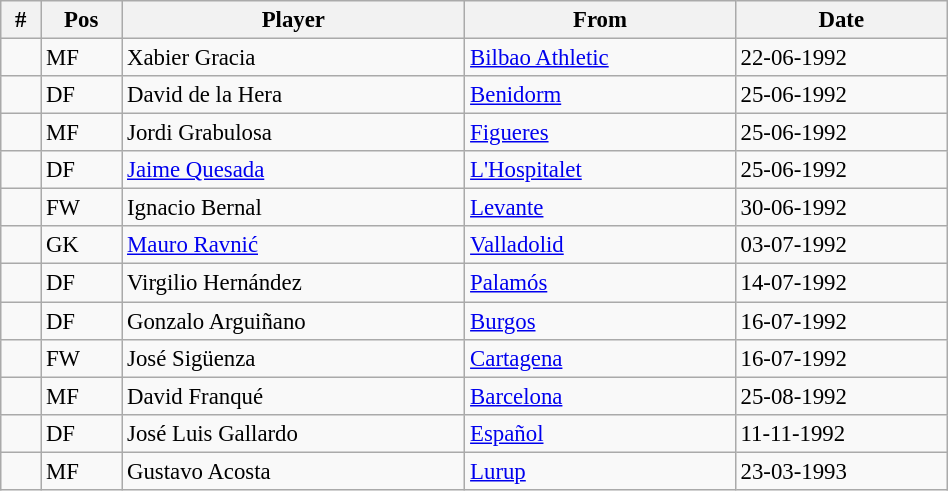<table width=50% class="wikitable" style="text-align:center; font-size:95%; text-align:left">
<tr>
<th><strong>#</strong></th>
<th><strong>Pos</strong></th>
<th><strong>Player</strong></th>
<th><strong>From</strong></th>
<th>Date</th>
</tr>
<tr --->
<td></td>
<td>MF</td>
<td> Xabier Gracia</td>
<td> <a href='#'>Bilbao Athletic</a></td>
<td>22-06-1992</td>
</tr>
<tr --->
<td></td>
<td>DF</td>
<td> David de la Hera</td>
<td> <a href='#'>Benidorm</a></td>
<td>25-06-1992</td>
</tr>
<tr --->
<td></td>
<td>MF</td>
<td> Jordi Grabulosa</td>
<td> <a href='#'>Figueres</a></td>
<td>25-06-1992</td>
</tr>
<tr --->
<td></td>
<td>DF</td>
<td> <a href='#'>Jaime Quesada</a></td>
<td> <a href='#'>L'Hospitalet</a></td>
<td>25-06-1992</td>
</tr>
<tr --->
<td></td>
<td>FW</td>
<td> Ignacio Bernal</td>
<td> <a href='#'>Levante</a></td>
<td>30-06-1992</td>
</tr>
<tr --->
<td></td>
<td>GK</td>
<td> <a href='#'>Mauro Ravnić</a></td>
<td> <a href='#'>Valladolid</a></td>
<td>03-07-1992</td>
</tr>
<tr --->
<td></td>
<td>DF</td>
<td> Virgilio Hernández</td>
<td> <a href='#'>Palamós</a></td>
<td>14-07-1992</td>
</tr>
<tr --->
<td></td>
<td>DF</td>
<td> Gonzalo Arguiñano</td>
<td> <a href='#'>Burgos</a></td>
<td>16-07-1992</td>
</tr>
<tr --->
<td></td>
<td>FW</td>
<td> José Sigüenza</td>
<td> <a href='#'>Cartagena</a></td>
<td>16-07-1992</td>
</tr>
<tr --->
<td></td>
<td>MF</td>
<td> David Franqué</td>
<td> <a href='#'>Barcelona</a></td>
<td>25-08-1992</td>
</tr>
<tr --->
<td></td>
<td>DF</td>
<td> José Luis Gallardo</td>
<td> <a href='#'>Español</a></td>
<td>11-11-1992</td>
</tr>
<tr --->
<td></td>
<td>MF</td>
<td> Gustavo Acosta</td>
<td> <a href='#'>Lurup</a></td>
<td>23-03-1993</td>
</tr>
</table>
